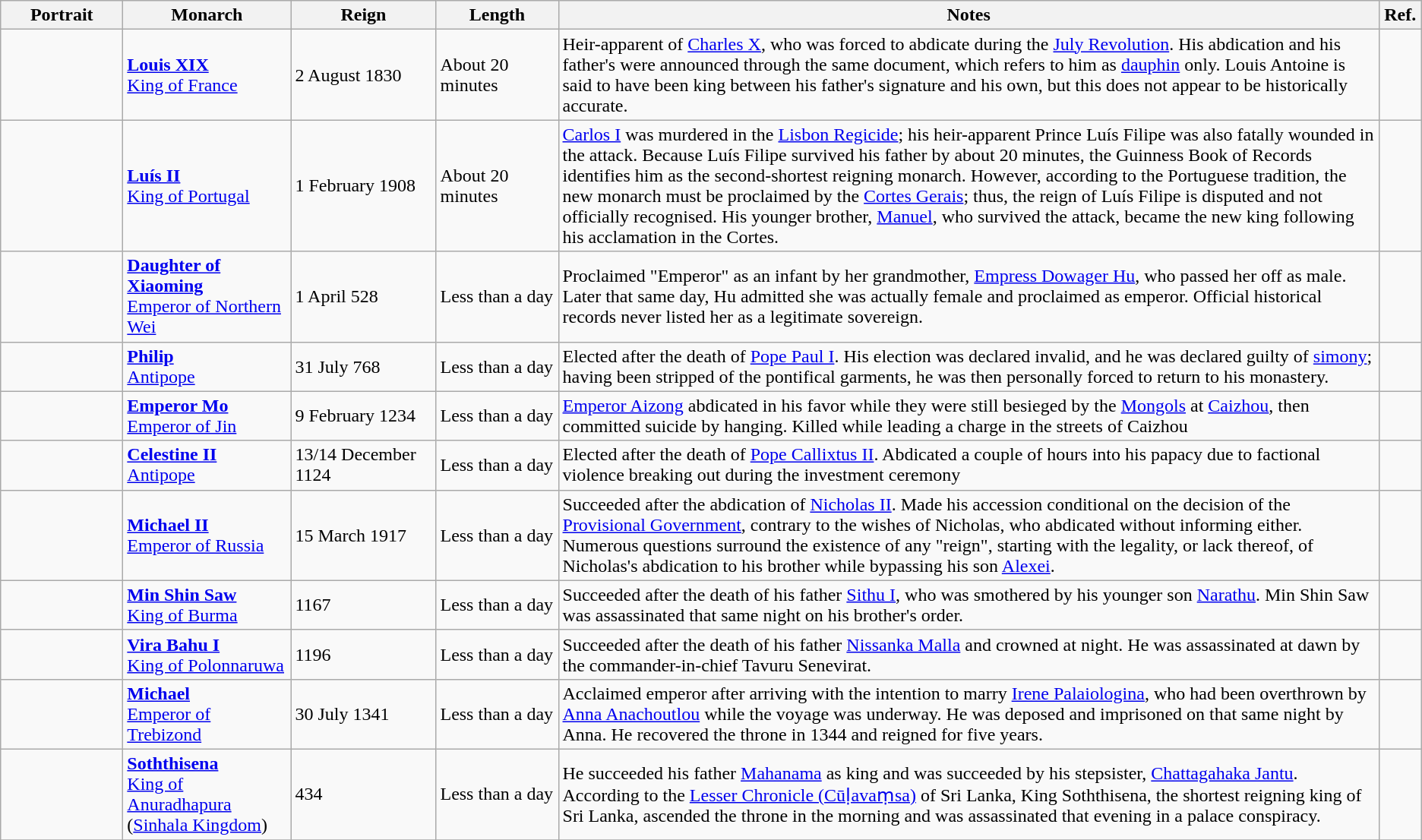<table class="wikitable sortable">
<tr>
<th width=100>Portrait</th>
<th width=140>Monarch</th>
<th width=120>Reign</th>
<th width=100>Length</th>
<th class=unsortable>Notes</th>
<th class=unsortable width=30>Ref.</th>
</tr>
<tr>
<td></td>
<td><strong><a href='#'>Louis XIX</a></strong><br><a href='#'>King of France</a></td>
<td>2 August 1830</td>
<td>About 20 minutes<br></td>
<td>Heir-apparent of <a href='#'>Charles X</a>, who was forced to abdicate during the <a href='#'>July Revolution</a>. His abdication and his father's were announced through the same document, which refers to him as <a href='#'>dauphin</a> only. Louis Antoine is said to have been king between his father's signature and his own, but this does not appear to be historically accurate.</td>
<td><br><br><br></td>
</tr>
<tr>
<td></td>
<td><strong><a href='#'>Luís II</a></strong><br><a href='#'>King of Portugal</a></td>
<td>1 February 1908</td>
<td>About 20 minutes<br></td>
<td><a href='#'>Carlos I</a> was murdered in the <a href='#'>Lisbon Regicide</a>; his heir-apparent Prince Luís Filipe was also fatally wounded in the attack. Because Luís Filipe survived his father by about 20 minutes, the Guinness Book of Records identifies him as the second-shortest reigning monarch. However, according to the Portuguese tradition, the new monarch must be proclaimed by the <a href='#'>Cortes Gerais</a>; thus, the reign of Luís Filipe is disputed and not officially recognised. His younger brother, <a href='#'>Manuel</a>, who survived the attack, became the new king following his acclamation in the Cortes.</td>
<td><br></td>
</tr>
<tr>
<td></td>
<td><strong><a href='#'>Daughter of Xiaoming</a></strong><br><a href='#'>Emperor of Northern Wei</a></td>
<td>1 April 528</td>
<td>Less than a day</td>
<td>Proclaimed "Emperor" as an infant by her grandmother, <a href='#'>Empress Dowager Hu</a>, who passed her off as male. Later that same day, Hu admitted she was actually female and proclaimed  as emperor. Official historical records never listed her as a legitimate sovereign.</td>
<td><br><br></td>
</tr>
<tr>
<td></td>
<td><strong><a href='#'>Philip</a></strong><br><a href='#'>Antipope</a></td>
<td>31 July 768</td>
<td>Less than a day</td>
<td>Elected after the death of <a href='#'>Pope Paul I</a>. His election was declared invalid, and he was declared guilty of <a href='#'>simony</a>; having been stripped of the pontifical garments, he was then personally forced to return to his monastery.</td>
<td></td>
</tr>
<tr>
<td></td>
<td><strong><a href='#'>Emperor Mo</a></strong><br><a href='#'>Emperor of Jin</a></td>
<td>9 February 1234</td>
<td>Less than a day</td>
<td><a href='#'>Emperor Aizong</a> abdicated in his favor while they were still besieged by the <a href='#'>Mongols</a> at <a href='#'>Caizhou</a>, then committed suicide by hanging. Killed while leading a charge in the streets of Caizhou</td>
<td></td>
</tr>
<tr>
<td></td>
<td><strong><a href='#'>Celestine II</a></strong><br><a href='#'>Antipope</a></td>
<td>13/14 December 1124</td>
<td>Less than a day</td>
<td>Elected after the death of <a href='#'>Pope Callixtus II</a>. Abdicated a couple of hours into his papacy due to factional violence breaking out during the investment ceremony</td>
<td></td>
</tr>
<tr>
<td></td>
<td><strong><a href='#'>Michael II</a></strong><br><a href='#'>Emperor of Russia</a></td>
<td>15 March 1917</td>
<td>Less than a day<br></td>
<td>Succeeded after the abdication of <a href='#'>Nicholas II</a>. Made his accession conditional on the decision of the <a href='#'>Provisional Government</a>, contrary to the wishes of Nicholas, who abdicated without informing either. Numerous questions surround the existence of any "reign", starting with the legality, or lack thereof, of Nicholas's abdication to his brother while bypassing his son <a href='#'>Alexei</a>.</td>
<td></td>
</tr>
<tr>
<td></td>
<td><strong><a href='#'>Min Shin Saw</a></strong><br><a href='#'>King of Burma</a></td>
<td>1167</td>
<td>Less than a day</td>
<td>Succeeded after the death of his father <a href='#'>Sithu I</a>, who was smothered by his younger son <a href='#'>Narathu</a>. Min Shin Saw was assassinated that same night on his brother's order.</td>
<td></td>
</tr>
<tr>
<td></td>
<td><strong><a href='#'>Vira Bahu I</a></strong><br><a href='#'>King of Polonnaruwa</a></td>
<td>1196</td>
<td>Less than a day</td>
<td>Succeeded after the death of his father <a href='#'>Nissanka Malla</a> and crowned at night. He was assassinated at dawn by the commander-in-chief Tavuru Senevirat.</td>
<td></td>
</tr>
<tr>
<td></td>
<td><strong><a href='#'>Michael</a></strong><br><a href='#'>Emperor of Trebizond</a><br></td>
<td>30 July 1341</td>
<td>Less than a day</td>
<td>Acclaimed emperor after arriving with the intention to marry <a href='#'>Irene Palaiologina</a>, who had been overthrown by <a href='#'>Anna Anachoutlou</a> while the voyage was underway. He was deposed and imprisoned on that same night by Anna. He recovered the throne in 1344 and reigned for five years.</td>
<td></td>
</tr>
<tr>
<td></td>
<td><strong><a href='#'>Soththisena</a></strong><br><a href='#'>King of Anuradhapura</a><br>(<a href='#'>Sinhala Kingdom</a>)</td>
<td>434</td>
<td>Less than a day</td>
<td>He succeeded his father <a href='#'>Mahanama</a> as king and was succeeded by his stepsister, <a href='#'>Chattagahaka Jantu</a>. According to the <a href='#'>Lesser Chronicle (Cūḷavaṃsa)</a> of Sri Lanka, King Soththisena, the shortest reigning king of Sri Lanka, ascended the throne in the morning and was assassinated that evening in a palace conspiracy.</td>
<td></td>
</tr>
<tr>
</tr>
</table>
